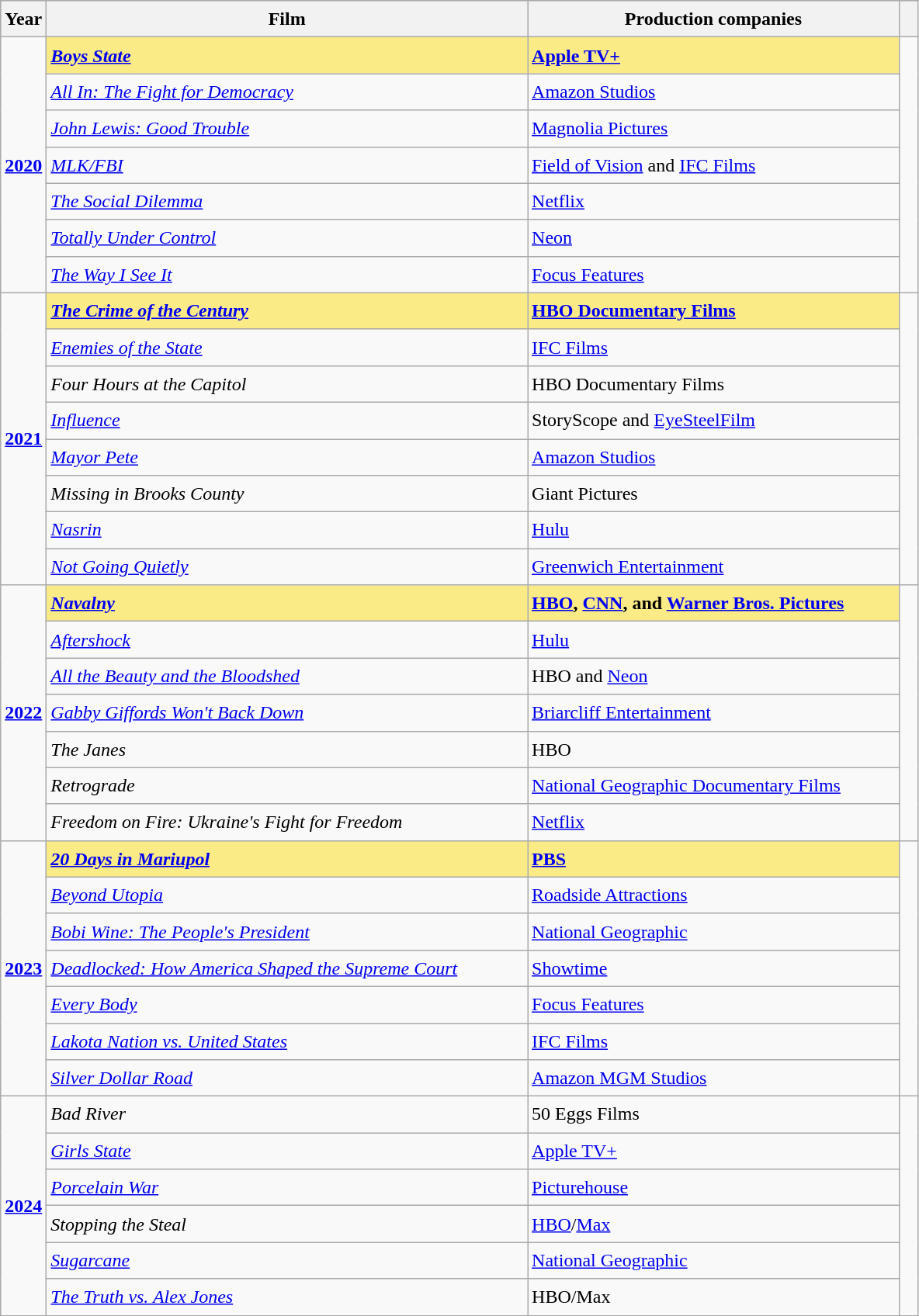<table class="wikitable sortable" style="font-size:1.00em; line-height:1.5em;">
<tr bgcolor="#bebebe">
<th width="5%">Year</th>
<th>Film</th>
<th>Production companies</th>
<th width="2%"></th>
</tr>
<tr>
<td rowspan="7" style="text-align:center"><strong><a href='#'>2020</a></strong><br></td>
<td bgcolor="#FAEB86"><strong><em><a href='#'>Boys State</a></em></strong></td>
<td bgcolor="#FAEB86"><strong><a href='#'>Apple TV+</a></strong></td>
<td rowspan="7" style="text-align:center"></td>
</tr>
<tr>
<td><em><a href='#'>All In: The Fight for Democracy</a></em></td>
<td><a href='#'>Amazon Studios</a></td>
</tr>
<tr>
<td><em><a href='#'>John Lewis: Good Trouble</a></em></td>
<td><a href='#'>Magnolia Pictures</a></td>
</tr>
<tr>
<td><em><a href='#'>MLK/FBI</a></em></td>
<td><a href='#'>Field of Vision</a> and <a href='#'>IFC Films</a></td>
</tr>
<tr>
<td><em><a href='#'>The Social Dilemma</a></em></td>
<td><a href='#'>Netflix</a></td>
</tr>
<tr>
<td><em><a href='#'>Totally Under Control</a></em></td>
<td><a href='#'>Neon</a></td>
</tr>
<tr>
<td><em><a href='#'>The Way I See It</a></em></td>
<td><a href='#'>Focus Features</a></td>
</tr>
<tr>
<td rowspan="8" style="text-align:center"><strong><a href='#'>2021</a></strong><br></td>
<td bgcolor="#FAEB86"><strong><em><a href='#'>The Crime of the Century</a></em></strong></td>
<td bgcolor="#FAEB86"><strong><a href='#'>HBO Documentary Films</a></strong></td>
<td rowspan="8" style="text-align:center"></td>
</tr>
<tr>
<td><em><a href='#'>Enemies of the State</a></em></td>
<td><a href='#'>IFC Films</a></td>
</tr>
<tr>
<td><em>Four Hours at the Capitol</em></td>
<td>HBO Documentary Films</td>
</tr>
<tr>
<td><em><a href='#'>Influence</a></em></td>
<td>StoryScope and <a href='#'>EyeSteelFilm</a></td>
</tr>
<tr>
<td><em><a href='#'>Mayor Pete</a></em></td>
<td><a href='#'>Amazon Studios</a></td>
</tr>
<tr>
<td><em>Missing in Brooks County</em></td>
<td>Giant Pictures</td>
</tr>
<tr>
<td><em><a href='#'>Nasrin</a></em></td>
<td><a href='#'>Hulu</a></td>
</tr>
<tr>
<td><em><a href='#'>Not Going Quietly</a></em></td>
<td><a href='#'>Greenwich Entertainment</a></td>
</tr>
<tr>
<td rowspan="7" style="text-align:center"><strong><a href='#'>2022</a></strong><br></td>
<td bgcolor="#FAEB86"><strong><em><a href='#'>Navalny</a></em></strong></td>
<td bgcolor="#FAEB86"><strong><a href='#'>HBO</a>, <a href='#'>CNN</a>, and <a href='#'>Warner Bros. Pictures</a></strong></td>
<td rowspan="7" style="text-align:center"></td>
</tr>
<tr>
<td><em><a href='#'>Aftershock</a></em></td>
<td><a href='#'>Hulu</a></td>
</tr>
<tr>
<td><em><a href='#'>All the Beauty and the Bloodshed</a></em></td>
<td>HBO and <a href='#'>Neon</a></td>
</tr>
<tr>
<td><em><a href='#'>Gabby Giffords Won't Back Down</a></em></td>
<td><a href='#'>Briarcliff Entertainment</a></td>
</tr>
<tr>
<td><em>The Janes</em></td>
<td>HBO</td>
</tr>
<tr>
<td><em>Retrograde</em></td>
<td><a href='#'>National Geographic Documentary Films</a></td>
</tr>
<tr>
<td><em>Freedom on Fire: Ukraine's Fight for Freedom</em></td>
<td><a href='#'>Netflix</a></td>
</tr>
<tr>
<td rowspan="7" style="text-align:center"><strong><a href='#'>2023</a></strong><br></td>
<td bgcolor="#FAEB86"><strong><em><a href='#'>20 Days in Mariupol</a></em></strong></td>
<td bgcolor="#FAEB86"><strong><a href='#'>PBS</a></strong></td>
<td rowspan="7" style="text-align:center;"></td>
</tr>
<tr>
<td><em><a href='#'>Beyond Utopia</a></em></td>
<td><a href='#'>Roadside Attractions</a></td>
</tr>
<tr>
<td><em><a href='#'>Bobi Wine: The People's President</a></em></td>
<td><a href='#'>National Geographic</a></td>
</tr>
<tr>
<td><em><a href='#'>Deadlocked: How America Shaped the Supreme Court</a></em></td>
<td><a href='#'>Showtime</a></td>
</tr>
<tr>
<td><em><a href='#'>Every Body</a></em></td>
<td><a href='#'>Focus Features</a></td>
</tr>
<tr>
<td><em><a href='#'>Lakota Nation vs. United States</a></em></td>
<td><a href='#'>IFC Films</a></td>
</tr>
<tr>
<td><em><a href='#'>Silver Dollar Road</a></em></td>
<td><a href='#'>Amazon MGM Studios</a></td>
</tr>
<tr>
<td rowspan="6" style="text-align:center"><strong><a href='#'>2024</a></strong><br></td>
<td><em>Bad River</em></td>
<td>50 Eggs Films</td>
<td rowspan="6" style="text-align:center;"></td>
</tr>
<tr>
<td><em><a href='#'>Girls State</a></em></td>
<td><a href='#'>Apple TV+</a></td>
</tr>
<tr>
<td><em><a href='#'>Porcelain War</a></em></td>
<td><a href='#'>Picturehouse</a></td>
</tr>
<tr>
<td><em>Stopping the Steal</em></td>
<td><a href='#'>HBO</a>/<a href='#'>Max</a></td>
</tr>
<tr>
<td><em><a href='#'>Sugarcane</a></em></td>
<td><a href='#'>National Geographic</a></td>
</tr>
<tr>
<td><em><a href='#'>The Truth vs. Alex Jones</a></em></td>
<td>HBO/Max</td>
</tr>
</table>
